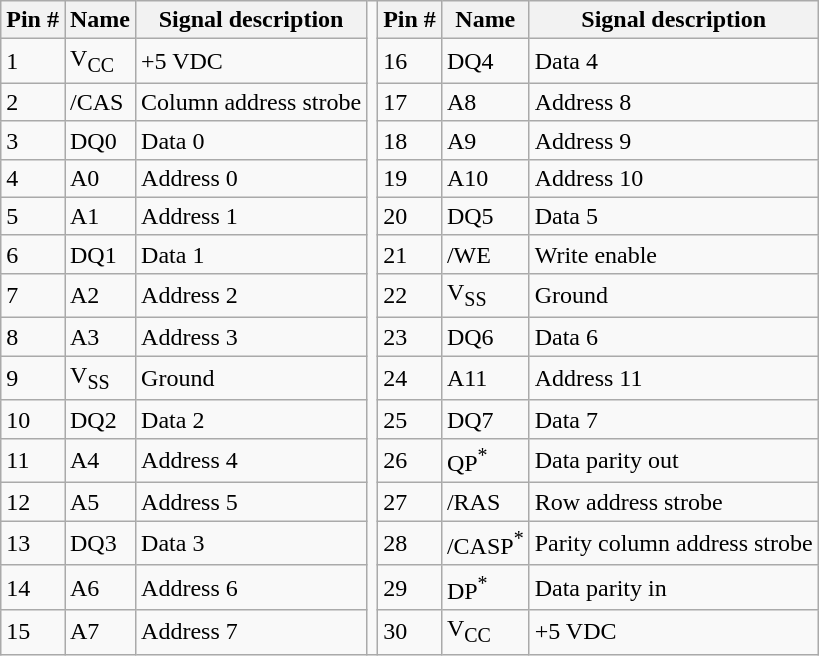<table class="wikitable">
<tr>
<th>Pin #</th>
<th>Name</th>
<th>Signal description</th>
<td rowspan=16></td>
<th>Pin #</th>
<th>Name</th>
<th>Signal description</th>
</tr>
<tr>
<td>1</td>
<td>V<sub>CC</sub></td>
<td>+5 VDC</td>
<td>16</td>
<td>DQ4</td>
<td>Data 4</td>
</tr>
<tr>
<td>2</td>
<td>/CAS</td>
<td>Column address strobe</td>
<td>17</td>
<td>A8</td>
<td>Address 8</td>
</tr>
<tr>
<td>3</td>
<td>DQ0</td>
<td>Data 0</td>
<td>18</td>
<td>A9</td>
<td>Address 9</td>
</tr>
<tr>
<td>4</td>
<td>A0</td>
<td>Address 0</td>
<td>19</td>
<td>A10</td>
<td>Address 10</td>
</tr>
<tr>
<td>5</td>
<td>A1</td>
<td>Address 1</td>
<td>20</td>
<td>DQ5</td>
<td>Data 5</td>
</tr>
<tr>
<td>6</td>
<td>DQ1</td>
<td>Data 1</td>
<td>21</td>
<td>/WE</td>
<td>Write enable</td>
</tr>
<tr>
<td>7</td>
<td>A2</td>
<td>Address 2</td>
<td>22</td>
<td>V<sub>SS</sub></td>
<td>Ground</td>
</tr>
<tr>
<td>8</td>
<td>A3</td>
<td>Address 3</td>
<td>23</td>
<td>DQ6</td>
<td>Data 6</td>
</tr>
<tr>
<td>9</td>
<td>V<sub>SS</sub></td>
<td>Ground</td>
<td>24</td>
<td>A11</td>
<td>Address 11</td>
</tr>
<tr>
<td>10</td>
<td>DQ2</td>
<td>Data 2</td>
<td>25</td>
<td>DQ7</td>
<td>Data 7</td>
</tr>
<tr>
<td>11</td>
<td>A4</td>
<td>Address 4</td>
<td>26</td>
<td>QP<sup>*</sup></td>
<td>Data parity out</td>
</tr>
<tr>
<td>12</td>
<td>A5</td>
<td>Address 5</td>
<td>27</td>
<td>/RAS</td>
<td>Row address strobe</td>
</tr>
<tr>
<td>13</td>
<td>DQ3</td>
<td>Data 3</td>
<td>28</td>
<td>/CASP<sup>*</sup></td>
<td>Parity column address strobe</td>
</tr>
<tr>
<td>14</td>
<td>A6</td>
<td>Address 6</td>
<td>29</td>
<td>DP<sup>*</sup></td>
<td>Data parity in</td>
</tr>
<tr>
<td>15</td>
<td>A7</td>
<td>Address 7</td>
<td>30</td>
<td>V<sub>CC</sub></td>
<td>+5 VDC</td>
</tr>
</table>
